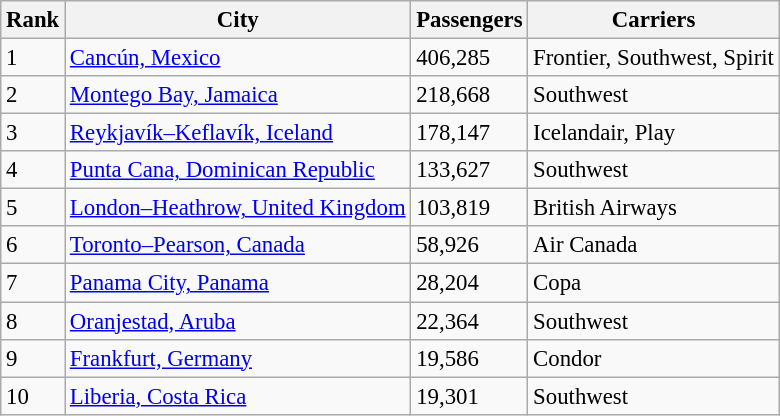<table class="wikitable sortable" style="font-size: 95%">
<tr>
<th>Rank</th>
<th>City</th>
<th>Passengers</th>
<th>Carriers</th>
</tr>
<tr>
<td>1</td>
<td> <a href='#'>Cancún, Mexico</a></td>
<td>406,285</td>
<td>Frontier, Southwest, Spirit</td>
</tr>
<tr>
<td>2</td>
<td> <a href='#'>Montego Bay, Jamaica</a></td>
<td>218,668</td>
<td>Southwest</td>
</tr>
<tr>
<td>3</td>
<td> <a href='#'>Reykjavík–Keflavík, Iceland</a></td>
<td>178,147</td>
<td>Icelandair, Play</td>
</tr>
<tr>
<td>4</td>
<td> <a href='#'>Punta Cana, Dominican Republic</a></td>
<td>133,627</td>
<td>Southwest</td>
</tr>
<tr>
<td>5</td>
<td> <a href='#'>London–Heathrow, United Kingdom</a></td>
<td>103,819</td>
<td>British Airways</td>
</tr>
<tr>
<td>6</td>
<td> <a href='#'>Toronto–Pearson, Canada</a></td>
<td>58,926</td>
<td>Air Canada</td>
</tr>
<tr>
<td>7</td>
<td> <a href='#'>Panama City, Panama</a></td>
<td>28,204</td>
<td>Copa</td>
</tr>
<tr>
<td>8</td>
<td> <a href='#'>Oranjestad, Aruba</a></td>
<td>22,364</td>
<td>Southwest</td>
</tr>
<tr>
<td>9</td>
<td> <a href='#'>Frankfurt, Germany</a></td>
<td>19,586</td>
<td>Condor</td>
</tr>
<tr>
<td>10</td>
<td> <a href='#'>Liberia, Costa Rica</a></td>
<td>19,301</td>
<td>Southwest</td>
</tr>
</table>
